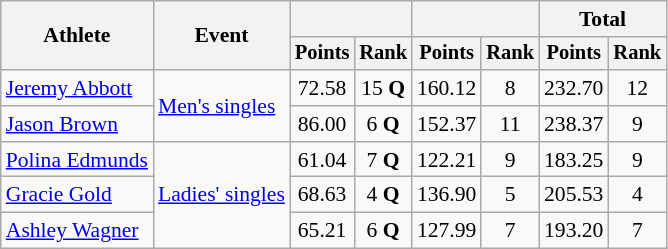<table class=wikitable style=font-size:90%;text-align:center>
<tr>
<th rowspan=2>Athlete</th>
<th rowspan=2>Event</th>
<th colspan=2></th>
<th colspan=2></th>
<th colspan=2>Total</th>
</tr>
<tr style=font-size:95%>
<th>Points</th>
<th>Rank</th>
<th>Points</th>
<th>Rank</th>
<th>Points</th>
<th>Rank</th>
</tr>
<tr>
<td align=left><a href='#'>Jeremy Abbott</a></td>
<td align=left rowspan=2><a href='#'>Men's singles</a></td>
<td>72.58</td>
<td>15 <strong>Q</strong></td>
<td>160.12</td>
<td>8</td>
<td>232.70</td>
<td>12</td>
</tr>
<tr>
<td align=left><a href='#'>Jason Brown</a></td>
<td>86.00</td>
<td>6 <strong>Q</strong></td>
<td>152.37</td>
<td>11</td>
<td>238.37</td>
<td>9</td>
</tr>
<tr>
<td align=left><a href='#'>Polina Edmunds</a></td>
<td align=left rowspan=3><a href='#'>Ladies' singles</a></td>
<td>61.04</td>
<td>7 <strong>Q</strong></td>
<td>122.21</td>
<td>9</td>
<td>183.25</td>
<td>9</td>
</tr>
<tr>
<td align=left><a href='#'>Gracie Gold</a></td>
<td>68.63</td>
<td>4 <strong>Q</strong></td>
<td>136.90</td>
<td>5</td>
<td>205.53</td>
<td>4</td>
</tr>
<tr>
<td align=left><a href='#'>Ashley Wagner</a></td>
<td>65.21</td>
<td>6 <strong>Q</strong></td>
<td>127.99</td>
<td>7</td>
<td>193.20</td>
<td>7</td>
</tr>
</table>
